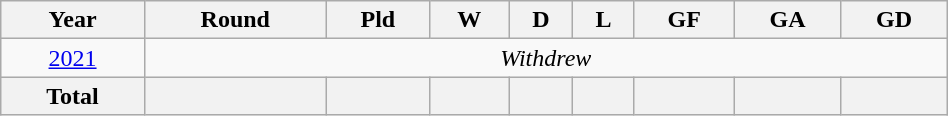<table class="wikitable" style="text-align: center; width:50%;">
<tr>
<th>Year</th>
<th>Round</th>
<th>Pld</th>
<th>W</th>
<th>D</th>
<th>L</th>
<th>GF</th>
<th>GA</th>
<th>GD</th>
</tr>
<tr>
<td><a href='#'>2021</a></td>
<td colspan=8><em>Withdrew</em></td>
</tr>
<tr>
<th>Total</th>
<th></th>
<th></th>
<th></th>
<th></th>
<th></th>
<th></th>
<th></th>
<th></th>
</tr>
</table>
